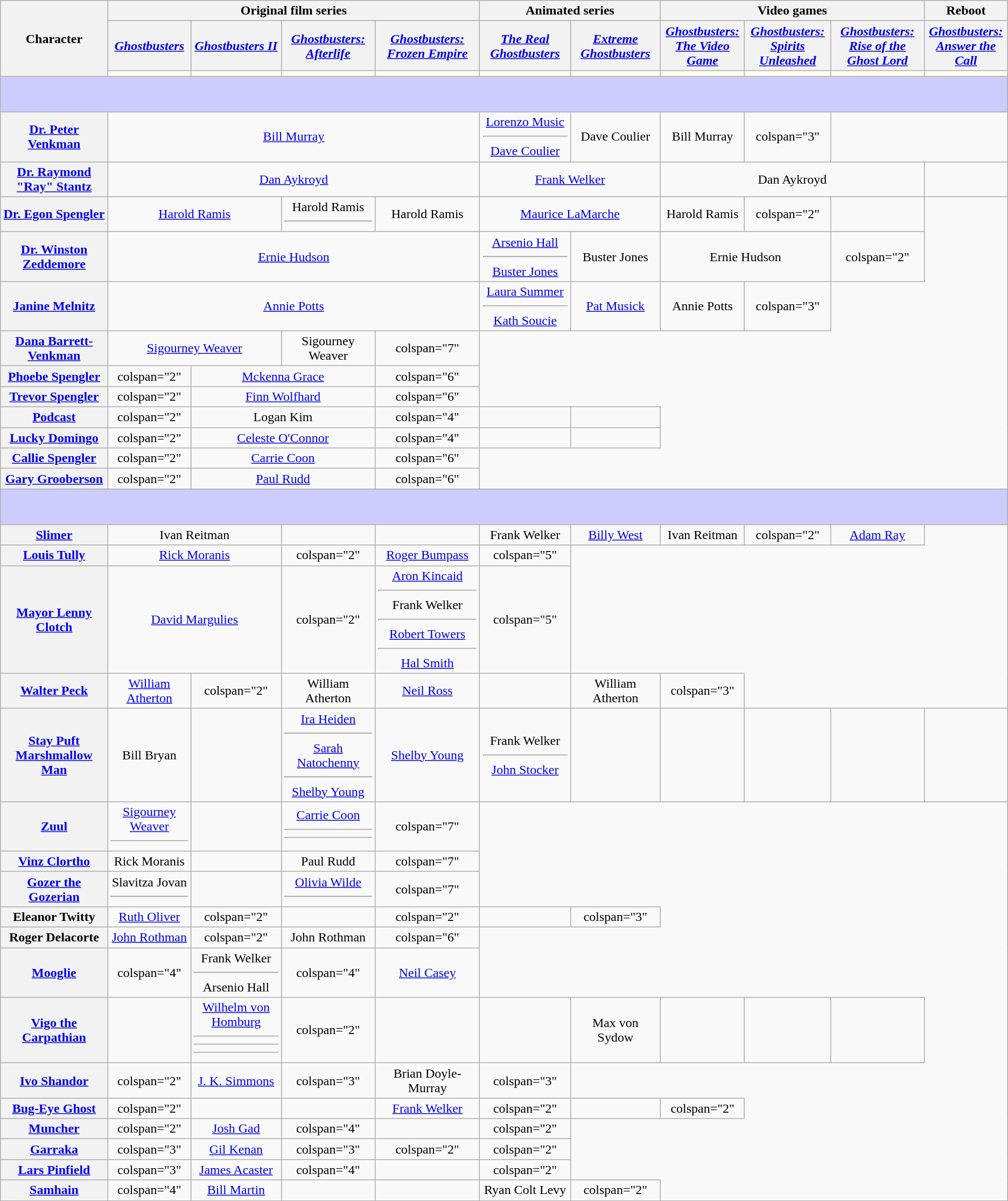<table class="wikitable" style="text-align:center;">
<tr>
<th rowspan="3">Character</th>
<th colspan="4">Original film series</th>
<th colspan="2">Animated series</th>
<th colspan="3">Video games</th>
<th>Reboot</th>
</tr>
<tr>
<th><em><a href='#'>Ghostbusters</a></em></th>
<th><em><a href='#'>Ghostbusters II</a></em></th>
<th><em><a href='#'>Ghostbusters: Afterlife</a></em></th>
<th><em><a href='#'>Ghostbusters: Frozen Empire</a></em></th>
<th><em><a href='#'>The Real Ghostbusters</a></em></th>
<th><em><a href='#'>Extreme Ghostbusters</a></em></th>
<th><em><a href='#'>Ghostbusters:<br>The Video Game</a></em></th>
<th><em><a href='#'>Ghostbusters:<br>Spirits Unleashed</a></em></th>
<th><em><a href='#'>Ghostbusters:<br>Rise of the Ghost Lord</a></em></th>
<th><em><a href='#'>Ghostbusters:<br>Answer the Call</a></em></th>
</tr>
<tr>
<th style="background:ivory;"></th>
<th style="background:ivory;"></th>
<th style="background:ivory;"></th>
<th style="background:ivory;"></th>
<th style="background:ivory;"></th>
<th style="background:ivory;"></th>
<th style="background:ivory;"></th>
<th style="background:ivory;"></th>
<th style="background:ivory;"></th>
<th style="background:ivory;"></th>
</tr>
<tr>
<th colspan="11" style="background-color:#ccccff;"><br><h3></h3></th>
</tr>
<tr>
<th><a href='#'>Dr. Peter Venkman</a></th>
<td colspan="4"><a href='#'>Bill Murray</a></td>
<td><a href='#'>Lorenzo Music</a><hr><a href='#'>Dave Coulier</a></td>
<td>Dave Coulier</td>
<td>Bill Murray</td>
<td>colspan="3" </td>
</tr>
<tr josh Perkins>
<th><a href='#'>Dr. Raymond "Ray" Stantz</a></th>
<td colspan="4"><a href='#'>Dan Aykroyd</a></td>
<td colspan="2"><a href='#'>Frank Welker</a></td>
<td colspan="3">Dan Aykroyd</td>
<td></td>
</tr>
<tr>
<th><a href='#'>Dr. Egon Spengler</a></th>
<td colspan="2"><a href='#'>Harold Ramis</a></td>
<td>Harold Ramis<hr></td>
<td>Harold Ramis</td>
<td colspan="2"><a href='#'>Maurice LaMarche</a></td>
<td>Harold Ramis</td>
<td>colspan="2" </td>
<td></td>
</tr>
<tr>
<th><a href='#'>Dr. Winston Zeddemore</a></th>
<td colspan="4"><a href='#'>Ernie Hudson</a></td>
<td><a href='#'>Arsenio Hall</a><hr><a href='#'>Buster Jones</a></td>
<td>Buster Jones</td>
<td colspan="2">Ernie Hudson</td>
<td>colspan="2" </td>
</tr>
<tr>
<th><a href='#'>Janine Melnitz</a></th>
<td colspan="4"><a href='#'>Annie Potts</a></td>
<td><a href='#'>Laura Summer</a><hr><a href='#'>Kath Soucie</a></td>
<td><a href='#'>Pat Musick</a></td>
<td>Annie Potts</td>
<td>colspan="3" </td>
</tr>
<tr>
<th><a href='#'>Dana Barrett-Venkman</a></th>
<td colspan="2"><a href='#'>Sigourney Weaver</a></td>
<td>Sigourney Weaver</td>
<td>colspan="7" </td>
</tr>
<tr>
<th><a href='#'>Phoebe Spengler</a></th>
<td>colspan="2" </td>
<td colspan="2"><a href='#'>Mckenna Grace</a></td>
<td>colspan="6" </td>
</tr>
<tr>
<th><a href='#'>Trevor Spengler</a></th>
<td>colspan="2" </td>
<td colspan="2"><a href='#'>Finn Wolfhard</a></td>
<td>colspan="6" </td>
</tr>
<tr>
<th><a href='#'>Podcast</a></th>
<td>colspan="2" </td>
<td colspan="2">Logan Kim</td>
<td>colspan="4" </td>
<td></td>
<td></td>
</tr>
<tr>
<th><a href='#'>Lucky Domingo</a></th>
<td>colspan="2" </td>
<td colspan="2"><a href='#'>Celeste O'Connor</a></td>
<td>colspan="4" </td>
<td></td>
<td></td>
</tr>
<tr>
<th><a href='#'>Callie Spengler</a></th>
<td>colspan="2" </td>
<td colspan="2"><a href='#'>Carrie Coon</a></td>
<td>colspan="6" </td>
</tr>
<tr>
<th><a href='#'>Gary Grooberson</a></th>
<td>colspan="2" </td>
<td colspan="2"><a href='#'>Paul Rudd</a></td>
<td>colspan="6" </td>
</tr>
<tr>
<th colspan="11" style="background-color:#ccccff;"><br><h3></h3></th>
</tr>
<tr>
<th><a href='#'>Slimer</a></th>
<td colspan="2">Ivan Reitman</td>
<td></td>
<td></td>
<td>Frank Welker</td>
<td><a href='#'>Billy West</a></td>
<td>Ivan Reitman</td>
<td>colspan="2" </td>
<td><a href='#'>Adam Ray</a></td>
</tr>
<tr>
<th><a href='#'>Louis Tully</a></th>
<td colspan="2"><a href='#'>Rick Moranis</a></td>
<td>colspan="2" </td>
<td><a href='#'>Roger Bumpass</a></td>
<td>colspan="5" </td>
</tr>
<tr>
<th><a href='#'>Mayor Lenny Clotch</a></th>
<td colspan="2"><a href='#'>David Margulies</a></td>
<td>colspan="2" </td>
<td><a href='#'>Aron Kincaid</a><hr>Frank Welker<hr><a href='#'>Robert Towers</a><hr><a href='#'>Hal Smith</a></td>
<td>colspan="5" </td>
</tr>
<tr>
<th><a href='#'>Walter Peck</a></th>
<td><a href='#'>William Atherton</a></td>
<td>colspan="2" </td>
<td>William Atherton</td>
<td><a href='#'>Neil Ross</a></td>
<td></td>
<td>William Atherton</td>
<td>colspan="3" </td>
</tr>
<tr>
<th><a href='#'>Stay Puft Marshmallow Man<br></a></th>
<td>Bill Bryan</td>
<td></td>
<td><a href='#'>Ira Heiden</a><hr><a href='#'>Sarah Natochenny</a><hr><a href='#'>Shelby Young</a></td>
<td><a href='#'>Shelby Young</a></td>
<td>Frank Welker<hr><a href='#'>John Stocker</a></td>
<td></td>
<td></td>
<td></td>
<td></td>
<td></td>
</tr>
<tr>
<th><a href='#'>Zuul<br></a></th>
<td><a href='#'>Sigourney Weaver</a><hr></td>
<td></td>
<td><a href='#'>Carrie Coon</a><hr><hr></td>
<td>colspan="7" </td>
</tr>
<tr>
<th><a href='#'>Vinz Clortho<br></a></th>
<td>Rick Moranis</td>
<td></td>
<td>Paul Rudd</td>
<td>colspan="7" </td>
</tr>
<tr>
<th><a href='#'>Gozer the Gozerian</a></th>
<td>Slavitza Jovan<hr></td>
<td></td>
<td><a href='#'>Olivia Wilde</a><hr></td>
<td>colspan="7" </td>
</tr>
<tr>
<th>Eleanor Twitty</th>
<td><a href='#'>Ruth Oliver</a></td>
<td>colspan="2" </td>
<td></td>
<td>colspan="2" </td>
<td></td>
<td>colspan="3" </td>
</tr>
<tr>
<th>Roger Delacorte</th>
<td><a href='#'>John Rothman</a></td>
<td>colspan="2" </td>
<td>John Rothman</td>
<td>colspan="6" </td>
</tr>
<tr>
<th><a href='#'>Mooglie<br></a></th>
<td>colspan="4" </td>
<td>Frank Welker<br><hr>Arsenio Hall</td>
<td>colspan="4" </td>
<td><a href='#'>Neil Casey</a></td>
</tr>
<tr>
<th><a href='#'>Vigo the Carpathian</a></th>
<td></td>
<td><a href='#'>Wilhelm von Homburg</a><hr><hr><hr></td>
<td>colspan="2" </td>
<td></td>
<td></td>
<td>Max von Sydow</td>
<td></td>
<td></td>
<td></td>
</tr>
<tr>
<th><a href='#'>Ivo Shandor</a></th>
<td>colspan="2" </td>
<td><a href='#'>J. K. Simmons</a></td>
<td>colspan="3" </td>
<td>Brian Doyle-Murray</td>
<td>colspan="3" </td>
</tr>
<tr>
<th><a href='#'>Bug-Eye Ghost</a></th>
<td>colspan="2" </td>
<td></td>
<td></td>
<td><a href='#'>Frank Welker</a></td>
<td>colspan="2" </td>
<td></td>
<td>colspan="2" </td>
</tr>
<tr>
<th><a href='#'>Muncher</a></th>
<td>colspan="2" </td>
<td><a href='#'>Josh Gad</a></td>
<td>colspan="4" </td>
<td></td>
<td>colspan="2" </td>
</tr>
<tr>
<th><a href='#'>Garraka</a></th>
<td>colspan="3" </td>
<td><a href='#'>Gil Kenan</a></td>
<td>colspan="3" </td>
<td>colspan="2" </td>
<td>colspan="2" </td>
</tr>
<tr>
<th><a href='#'>Lars Pinfield</a></th>
<td>colspan="3" </td>
<td><a href='#'>James Acaster</a></td>
<td>colspan="4" </td>
<td></td>
<td>colspan="2" </td>
</tr>
<tr>
<th><a href='#'>Samhain</a></th>
<td>colspan="4" </td>
<td><a href='#'>Bill Martin</a></td>
<td></td>
<td></td>
<td>Ryan Colt Levy</td>
<td>colspan="2" </td>
</tr>
</table>
